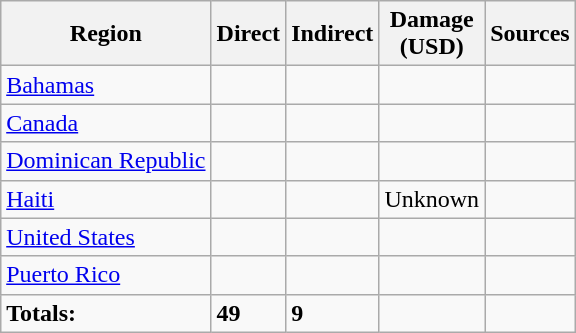<table class="wikitable sortable" style="float:right; margin:0 0 0.5em 1em; float:right;">
<tr>
<th>Region</th>
<th>Direct</th>
<th>Indirect</th>
<th>Damage<br>(USD)</th>
<th class="unsortable">Sources</th>
</tr>
<tr>
<td><a href='#'>Bahamas</a></td>
<td></td>
<td></td>
<td></td>
<td></td>
</tr>
<tr>
<td><a href='#'>Canada</a></td>
<td></td>
<td></td>
<td></td>
<td></td>
</tr>
<tr>
<td><a href='#'>Dominican Republic</a></td>
<td></td>
<td></td>
<td></td>
<td></td>
</tr>
<tr>
<td><a href='#'>Haiti</a></td>
<td></td>
<td></td>
<td> Unknown</td>
<td></td>
</tr>
<tr>
<td><a href='#'>United States</a></td>
<td></td>
<td></td>
<td></td>
<td></td>
</tr>
<tr>
<td><a href='#'>Puerto Rico</a></td>
<td></td>
<td></td>
<td></td>
<td></td>
</tr>
<tr class="sortbottom">
<td><strong>Totals:</strong></td>
<td><strong>49</strong></td>
<td><strong>9</strong></td>
<td></td>
<td></td>
</tr>
</table>
